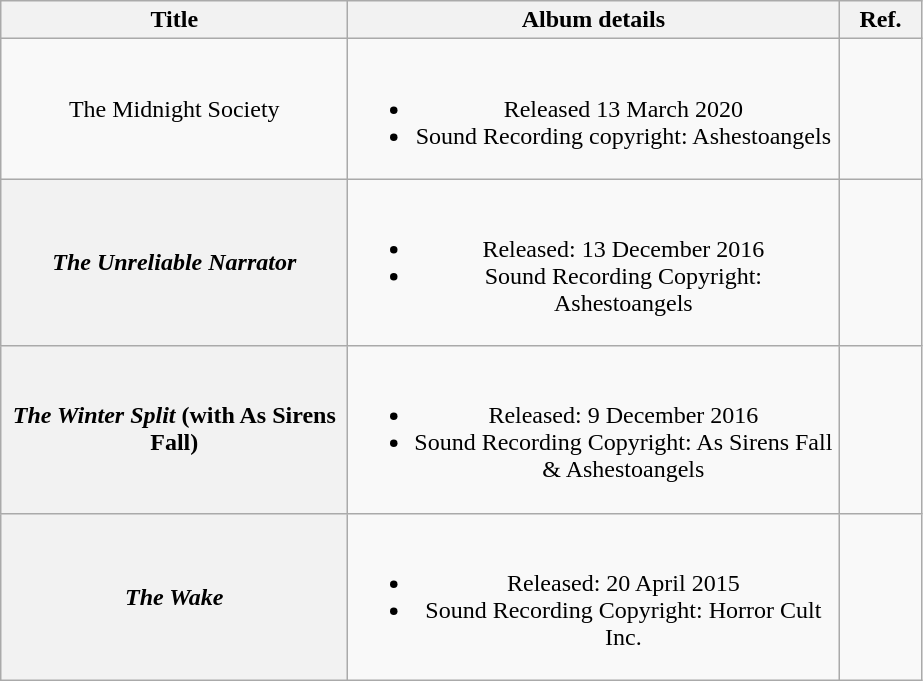<table class="wikitable plainrowheaders" style="text-align:center">
<tr>
<th scope="col" style="width:14em">Title</th>
<th scope="col" style="width:20em">Album details</th>
<th scope="col" style="width:3em">Ref.</th>
</tr>
<tr>
<td>The Midnight Society</td>
<td><br><ul><li>Released 13 March 2020</li><li>Sound Recording copyright: Ashestoangels</li></ul></td>
<td></td>
</tr>
<tr>
<th scope="row"><em>The Unreliable Narrator</em></th>
<td><br><ul><li>Released: 13 December 2016</li><li>Sound Recording Copyright: Ashestoangels</li></ul></td>
<td></td>
</tr>
<tr>
<th scope="row"><em>The Winter Split</em> (with As Sirens Fall)</th>
<td><br><ul><li>Released: 9 December 2016</li><li>Sound Recording Copyright: As Sirens Fall & Ashestoangels</li></ul></td>
<td></td>
</tr>
<tr>
<th scope="row"><em>The Wake</em></th>
<td><br><ul><li>Released: 20 April 2015</li><li>Sound Recording Copyright: Horror Cult Inc.</li></ul></td>
<td></td>
</tr>
</table>
